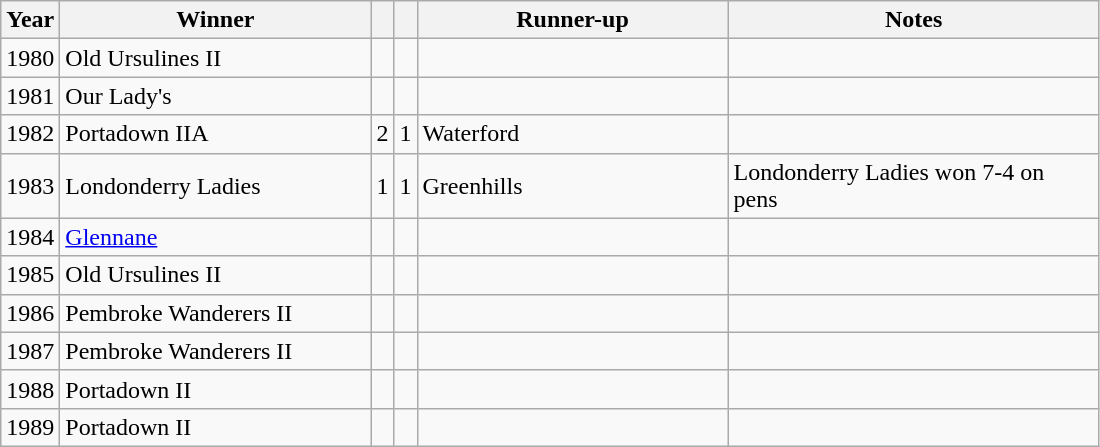<table class="wikitable">
<tr>
<th>Year</th>
<th>Winner</th>
<th></th>
<th></th>
<th>Runner-up</th>
<th>Notes</th>
</tr>
<tr>
<td align="center">1980</td>
<td width=200>Old Ursulines II</td>
<td align="center"></td>
<td align="center"></td>
<td width=200></td>
<td width=240></td>
</tr>
<tr>
<td align="center">1981</td>
<td>Our Lady's</td>
<td align="center"></td>
<td align="center"></td>
<td></td>
<td></td>
</tr>
<tr>
<td align="center">1982</td>
<td>Portadown IIA</td>
<td align="center">2</td>
<td align="center">1</td>
<td>Waterford</td>
<td></td>
</tr>
<tr>
<td align="center">1983</td>
<td>Londonderry Ladies</td>
<td align="center">1</td>
<td align="center">1</td>
<td>Greenhills</td>
<td>Londonderry Ladies won 7-4 on pens </td>
</tr>
<tr>
<td align="center">1984</td>
<td><a href='#'>Glennane</a></td>
<td align="center"></td>
<td align="center"></td>
<td></td>
<td></td>
</tr>
<tr>
<td align="center">1985</td>
<td>Old Ursulines II</td>
<td align="center"></td>
<td align="center"></td>
<td></td>
<td></td>
</tr>
<tr>
<td align="center">1986</td>
<td>Pembroke Wanderers II</td>
<td align="center"></td>
<td align="center"></td>
<td></td>
<td></td>
</tr>
<tr>
<td align="center">1987</td>
<td>Pembroke Wanderers II</td>
<td align="center"></td>
<td align="center"></td>
<td></td>
<td></td>
</tr>
<tr>
<td align="center">1988</td>
<td>Portadown II</td>
<td align="center"></td>
<td align="center"></td>
<td></td>
<td></td>
</tr>
<tr>
<td align="center">1989</td>
<td>Portadown II</td>
<td align="center"></td>
<td align="center"></td>
<td></td>
<td></td>
</tr>
</table>
